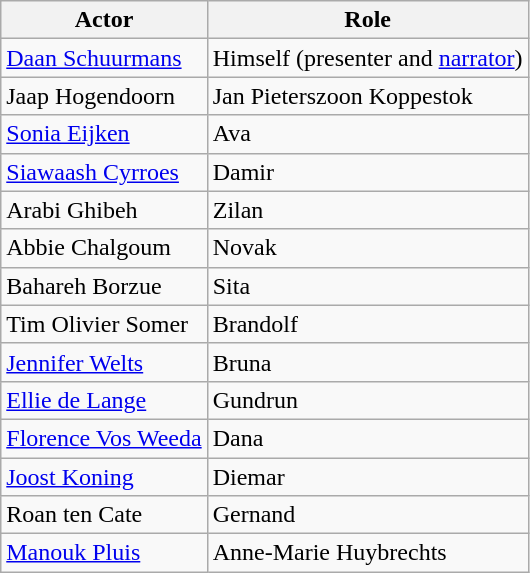<table class="wikitable">
<tr>
<th>Actor</th>
<th>Role</th>
</tr>
<tr>
<td><a href='#'>Daan Schuurmans</a></td>
<td>Himself (presenter and <a href='#'>narrator</a>)</td>
</tr>
<tr>
<td>Jaap Hogendoorn</td>
<td>Jan Pieterszoon Koppestok</td>
</tr>
<tr>
<td><a href='#'>Sonia Eijken</a></td>
<td>Ava</td>
</tr>
<tr>
<td><a href='#'>Siawaash Cyrroes</a></td>
<td>Damir</td>
</tr>
<tr>
<td>Arabi Ghibeh</td>
<td>Zilan</td>
</tr>
<tr>
<td>Abbie Chalgoum</td>
<td>Novak</td>
</tr>
<tr>
<td>Bahareh Borzue</td>
<td>Sita</td>
</tr>
<tr>
<td>Tim Olivier Somer</td>
<td>Brandolf</td>
</tr>
<tr>
<td><a href='#'>Jennifer Welts</a></td>
<td>Bruna</td>
</tr>
<tr>
<td><a href='#'>Ellie de Lange</a></td>
<td>Gundrun</td>
</tr>
<tr>
<td><a href='#'>Florence Vos Weeda</a></td>
<td>Dana</td>
</tr>
<tr>
<td><a href='#'>Joost Koning</a></td>
<td>Diemar</td>
</tr>
<tr>
<td>Roan ten Cate</td>
<td>Gernand</td>
</tr>
<tr>
<td><a href='#'>Manouk Pluis</a></td>
<td>Anne-Marie Huybrechts</td>
</tr>
</table>
